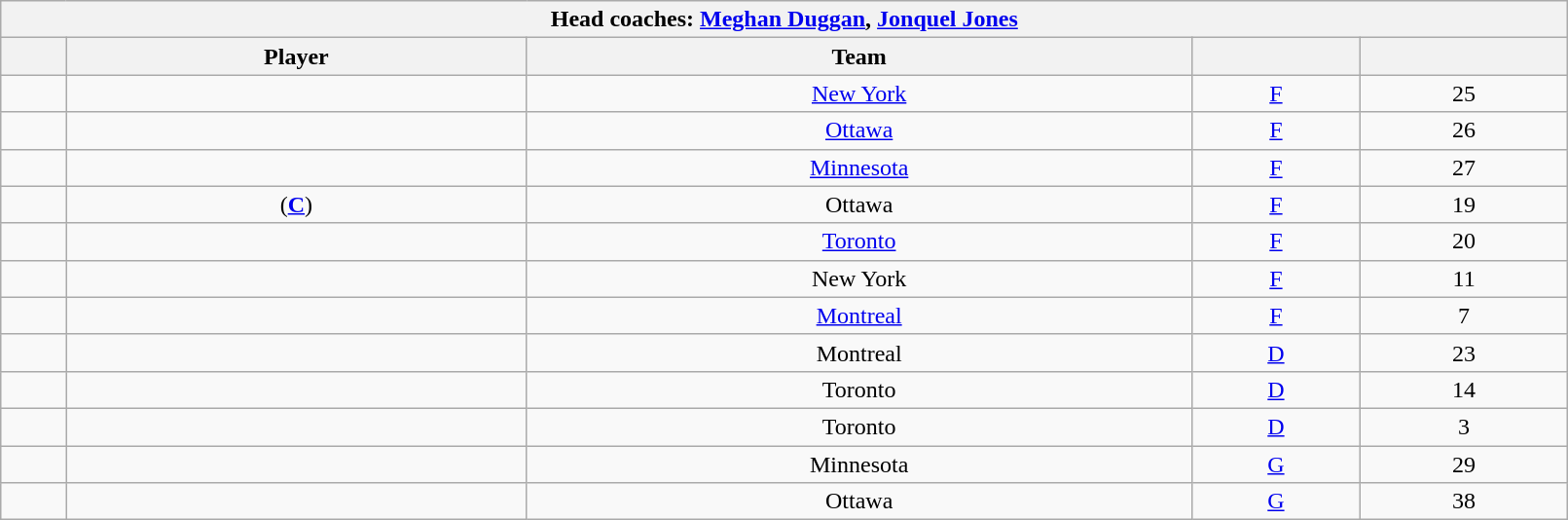<table class="wikitable sortable" style="text-align:center" width="85%">
<tr>
<th colspan=5>Head coaches:  <a href='#'>Meghan Duggan</a>,  <a href='#'>Jonquel Jones</a></th>
</tr>
<tr>
<th></th>
<th>Player</th>
<th>Team</th>
<th></th>
<th></th>
</tr>
<tr>
<td></td>
<td></td>
<td><a href='#'>New York</a></td>
<td><a href='#'>F</a></td>
<td>25</td>
</tr>
<tr>
<td></td>
<td></td>
<td><a href='#'>Ottawa</a></td>
<td><a href='#'>F</a></td>
<td>26</td>
</tr>
<tr>
<td></td>
<td></td>
<td><a href='#'>Minnesota</a></td>
<td><a href='#'>F</a></td>
<td>27</td>
</tr>
<tr>
<td></td>
<td> (<strong><a href='#'>C</a></strong>)</td>
<td>Ottawa</td>
<td><a href='#'>F</a></td>
<td>19</td>
</tr>
<tr>
<td></td>
<td></td>
<td><a href='#'>Toronto</a></td>
<td><a href='#'>F</a></td>
<td>20</td>
</tr>
<tr>
<td></td>
<td></td>
<td>New York</td>
<td><a href='#'>F</a></td>
<td>11</td>
</tr>
<tr>
<td></td>
<td></td>
<td><a href='#'>Montreal</a></td>
<td><a href='#'>F</a></td>
<td>7</td>
</tr>
<tr>
<td></td>
<td></td>
<td>Montreal</td>
<td><a href='#'>D</a></td>
<td>23</td>
</tr>
<tr>
<td></td>
<td></td>
<td>Toronto</td>
<td><a href='#'>D</a></td>
<td>14</td>
</tr>
<tr>
<td></td>
<td></td>
<td>Toronto</td>
<td><a href='#'>D</a></td>
<td>3</td>
</tr>
<tr>
<td></td>
<td></td>
<td>Minnesota</td>
<td><a href='#'>G</a></td>
<td>29</td>
</tr>
<tr>
<td></td>
<td></td>
<td>Ottawa</td>
<td><a href='#'>G</a></td>
<td>38</td>
</tr>
</table>
